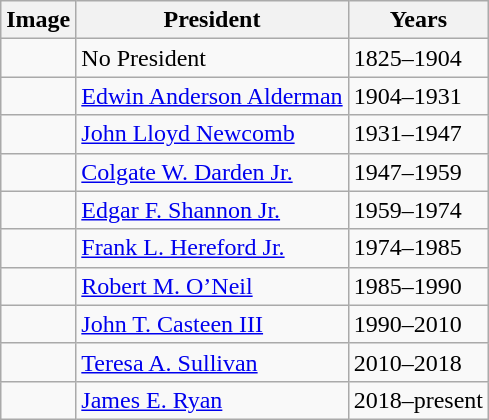<table class="wikitable" '>
<tr>
<th>Image</th>
<th>President</th>
<th>Years</th>
</tr>
<tr>
<td></td>
<td>No President</td>
<td>1825–1904</td>
</tr>
<tr>
<td></td>
<td><a href='#'>Edwin Anderson Alderman</a></td>
<td>1904–1931</td>
</tr>
<tr>
<td></td>
<td><a href='#'>John Lloyd Newcomb</a></td>
<td>1931–1947</td>
</tr>
<tr>
<td></td>
<td><a href='#'>Colgate W. Darden Jr.</a></td>
<td>1947–1959</td>
</tr>
<tr>
<td></td>
<td><a href='#'>Edgar F. Shannon Jr.</a></td>
<td>1959–1974</td>
</tr>
<tr>
<td></td>
<td><a href='#'>Frank L. Hereford Jr.</a></td>
<td>1974–1985</td>
</tr>
<tr>
<td></td>
<td><a href='#'>Robert M. O’Neil</a></td>
<td>1985–1990</td>
</tr>
<tr>
<td></td>
<td><a href='#'>John T. Casteen III</a></td>
<td>1990–2010</td>
</tr>
<tr>
<td></td>
<td><a href='#'>Teresa A. Sullivan</a></td>
<td>2010–2018</td>
</tr>
<tr>
<td></td>
<td><a href='#'>James E. Ryan</a></td>
<td>2018–present</td>
</tr>
</table>
